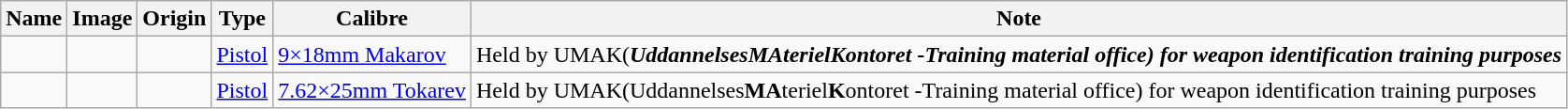<table class="wikitable">
<tr>
<th>Name</th>
<th>Image</th>
<th>Origin</th>
<th>Type</th>
<th>Calibre</th>
<th>Note</th>
</tr>
<tr>
<td></td>
<td></td>
<td></td>
<td><a href='#'>Pistol</a></td>
<td><a href='#'>9×18mm Makarov</a></td>
<td>Held by UMAK(<strong><em>U<strong>ddannelses</strong>MA<strong>teriel</strong>K<strong>ontoret<em> -Training material office) for weapon identification training purposes</td>
</tr>
<tr>
<td></td>
<td></td>
<td></td>
<td><a href='#'>Pistol</a></td>
<td><a href='#'>7.62×25mm Tokarev</a></td>
<td>Held by UMAK(</em></strong>U</strong>ddannelses<strong>MA</strong>teriel<strong>K</strong>ontoret</em> -Training material office) for weapon identification training purposes</td>
</tr>
</table>
